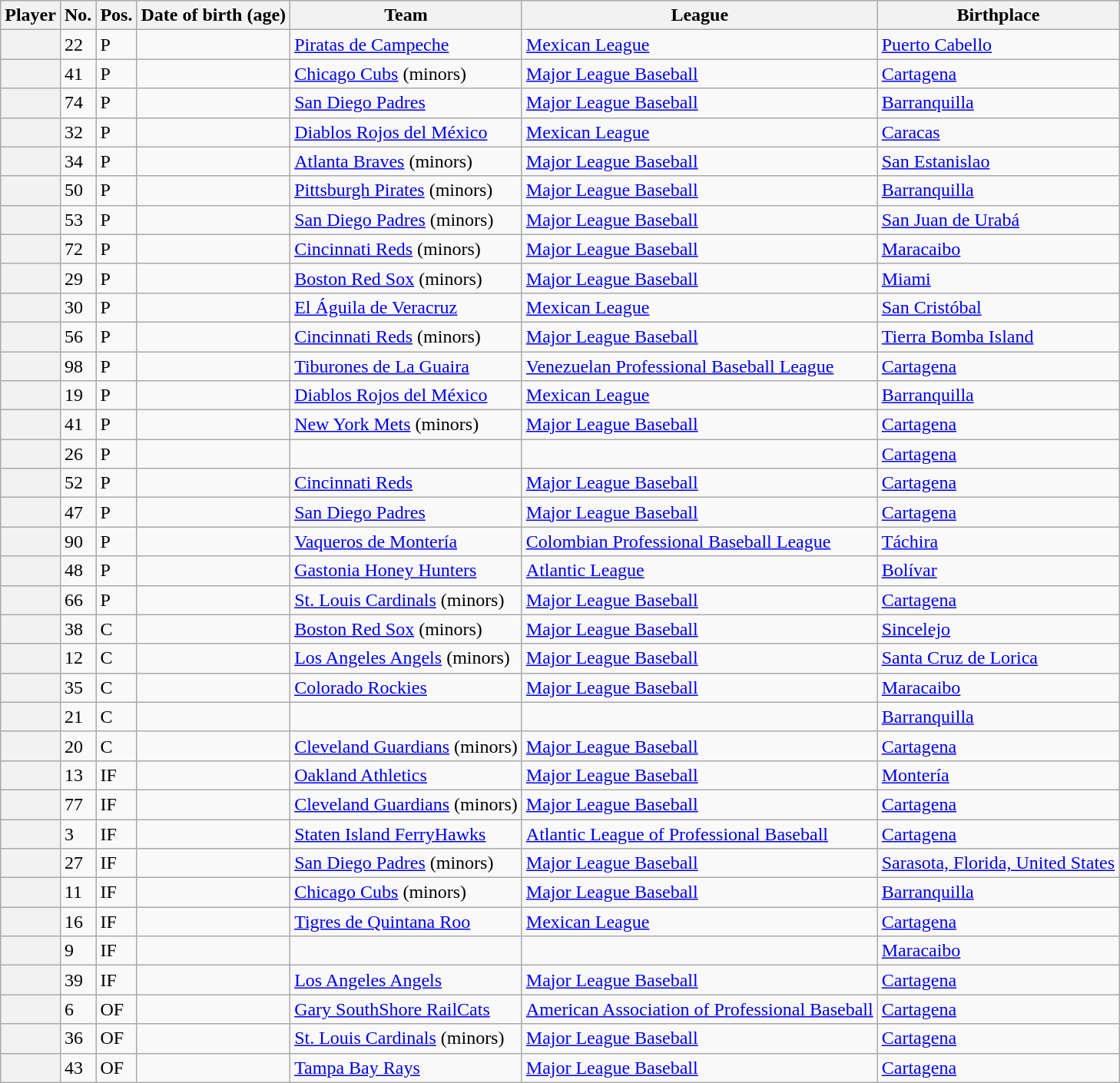<table class="wikitable sortable plainrowheaders" style="white-space:nowrap;">
<tr>
<th scope="col">Player</th>
<th scope="col">No.</th>
<th scope="col">Pos.</th>
<th scope="col">Date of birth (age)</th>
<th scope="col">Team</th>
<th scope="col">League</th>
<th scope="col">Birthplace</th>
</tr>
<tr>
<th scope="row"></th>
<td>22</td>
<td>P</td>
<td></td>
<td> <a href='#'>Piratas de Campeche</a></td>
<td><a href='#'>Mexican League</a></td>
<td> <a href='#'>Puerto Cabello</a></td>
</tr>
<tr>
<th scope="row"></th>
<td>41</td>
<td>P</td>
<td></td>
<td> <a href='#'>Chicago Cubs</a> (minors)</td>
<td><a href='#'>Major League Baseball</a></td>
<td> <a href='#'>Cartagena</a></td>
</tr>
<tr>
<th scope="row"></th>
<td>74</td>
<td>P</td>
<td></td>
<td> <a href='#'>San Diego Padres</a></td>
<td><a href='#'>Major League Baseball</a></td>
<td> <a href='#'>Barranquilla</a></td>
</tr>
<tr>
<th scope="row"></th>
<td>32</td>
<td>P</td>
<td></td>
<td> <a href='#'>Diablos Rojos del México</a></td>
<td><a href='#'>Mexican League</a></td>
<td> <a href='#'>Caracas</a></td>
</tr>
<tr>
<th scope="row"></th>
<td>34</td>
<td>P</td>
<td></td>
<td> <a href='#'>Atlanta Braves</a> (minors)</td>
<td><a href='#'>Major League Baseball</a></td>
<td> <a href='#'>San Estanislao</a></td>
</tr>
<tr>
<th scope="row"></th>
<td>50</td>
<td>P</td>
<td></td>
<td> <a href='#'>Pittsburgh Pirates</a> (minors)</td>
<td><a href='#'>Major League Baseball</a></td>
<td> <a href='#'>Barranquilla</a></td>
</tr>
<tr>
<th scope="row"></th>
<td>53</td>
<td>P</td>
<td></td>
<td> <a href='#'>San Diego Padres</a> (minors)</td>
<td><a href='#'>Major League Baseball</a></td>
<td> <a href='#'>San Juan de Urabá</a></td>
</tr>
<tr>
<th scope="row"></th>
<td>72</td>
<td>P</td>
<td></td>
<td> <a href='#'>Cincinnati Reds</a> (minors)</td>
<td><a href='#'>Major League Baseball</a></td>
<td> <a href='#'>Maracaibo</a></td>
</tr>
<tr>
<th scope="row"></th>
<td>29</td>
<td>P</td>
<td></td>
<td> <a href='#'>Boston Red Sox</a> (minors)</td>
<td><a href='#'>Major League Baseball</a></td>
<td> <a href='#'>Miami</a></td>
</tr>
<tr>
<th scope="row"></th>
<td>30</td>
<td>P</td>
<td></td>
<td> <a href='#'>El Águila de Veracruz</a></td>
<td><a href='#'>Mexican League</a></td>
<td> <a href='#'>San Cristóbal</a></td>
</tr>
<tr>
<th scope="row"></th>
<td>56</td>
<td>P</td>
<td></td>
<td> <a href='#'>Cincinnati Reds</a> (minors)</td>
<td><a href='#'>Major League Baseball</a></td>
<td> <a href='#'>Tierra Bomba Island</a></td>
</tr>
<tr>
<th scope="row"></th>
<td>98</td>
<td>P</td>
<td></td>
<td> <a href='#'>Tiburones de La Guaira</a></td>
<td><a href='#'>Venezuelan Professional Baseball League</a></td>
<td> <a href='#'>Cartagena</a></td>
</tr>
<tr>
<th scope="row"></th>
<td>19</td>
<td>P</td>
<td></td>
<td> <a href='#'>Diablos Rojos del México</a></td>
<td><a href='#'>Mexican League</a></td>
<td> <a href='#'>Barranquilla</a></td>
</tr>
<tr>
<th scope="row"></th>
<td>41</td>
<td>P</td>
<td></td>
<td> <a href='#'>New York Mets</a> (minors)</td>
<td><a href='#'>Major League Baseball</a></td>
<td> <a href='#'>Cartagena</a></td>
</tr>
<tr>
<th scope="row"></th>
<td>26</td>
<td>P</td>
<td></td>
<td></td>
<td></td>
<td> <a href='#'>Cartagena</a></td>
</tr>
<tr>
<th scope="row"></th>
<td>52</td>
<td>P</td>
<td></td>
<td> <a href='#'>Cincinnati Reds</a></td>
<td><a href='#'>Major League Baseball</a></td>
<td> <a href='#'>Cartagena</a></td>
</tr>
<tr>
<th scope="row"></th>
<td>47</td>
<td>P</td>
<td></td>
<td> <a href='#'>San Diego Padres</a></td>
<td><a href='#'>Major League Baseball</a></td>
<td> <a href='#'>Cartagena</a></td>
</tr>
<tr>
<th scope="row"></th>
<td>90</td>
<td>P</td>
<td></td>
<td> <a href='#'>Vaqueros de Montería</a></td>
<td><a href='#'>Colombian Professional Baseball League</a></td>
<td> <a href='#'>Táchira</a></td>
</tr>
<tr>
<th scope="row"></th>
<td>48</td>
<td>P</td>
<td></td>
<td> <a href='#'>Gastonia Honey Hunters</a></td>
<td><a href='#'>Atlantic League</a></td>
<td> <a href='#'>Bolívar</a></td>
</tr>
<tr>
<th scope="row"></th>
<td>66</td>
<td>P</td>
<td></td>
<td> <a href='#'>St. Louis Cardinals</a> (minors)</td>
<td><a href='#'>Major League Baseball</a></td>
<td> <a href='#'>Cartagena</a></td>
</tr>
<tr>
<th scope="row"></th>
<td>38</td>
<td>C</td>
<td></td>
<td> <a href='#'>Boston Red Sox</a> (minors)</td>
<td><a href='#'>Major League Baseball</a></td>
<td> <a href='#'>Sincelejo</a></td>
</tr>
<tr>
<th scope="row"></th>
<td>12</td>
<td>C</td>
<td></td>
<td> <a href='#'>Los Angeles Angels</a> (minors)</td>
<td><a href='#'>Major League Baseball</a></td>
<td> <a href='#'>Santa Cruz de Lorica</a></td>
</tr>
<tr>
<th scope="row"></th>
<td>35</td>
<td>C</td>
<td></td>
<td> <a href='#'>Colorado Rockies</a></td>
<td><a href='#'>Major League Baseball</a></td>
<td> <a href='#'>Maracaibo</a></td>
</tr>
<tr>
<th scope="row"></th>
<td>21</td>
<td>C</td>
<td></td>
<td></td>
<td></td>
<td> <a href='#'>Barranquilla</a></td>
</tr>
<tr>
<th scope="row"></th>
<td>20</td>
<td>C</td>
<td></td>
<td> <a href='#'>Cleveland Guardians</a> (minors)</td>
<td><a href='#'>Major League Baseball</a></td>
<td> <a href='#'>Cartagena</a></td>
</tr>
<tr>
<th scope="row"></th>
<td>13</td>
<td>IF</td>
<td></td>
<td> <a href='#'>Oakland Athletics</a></td>
<td><a href='#'>Major League Baseball</a></td>
<td> <a href='#'>Montería</a></td>
</tr>
<tr>
<th scope="row"></th>
<td>77</td>
<td>IF</td>
<td></td>
<td> <a href='#'>Cleveland Guardians</a> (minors)</td>
<td><a href='#'>Major League Baseball</a></td>
<td> <a href='#'>Cartagena</a></td>
</tr>
<tr>
<th scope="row"></th>
<td>3</td>
<td>IF</td>
<td></td>
<td> <a href='#'>Staten Island FerryHawks</a></td>
<td><a href='#'>Atlantic League of Professional Baseball</a></td>
<td> <a href='#'>Cartagena</a></td>
</tr>
<tr>
<th scope="row"></th>
<td>27</td>
<td>IF</td>
<td></td>
<td> <a href='#'>San Diego Padres</a> (minors)</td>
<td><a href='#'>Major League Baseball</a></td>
<td> <a href='#'>Sarasota, Florida, United States</a></td>
</tr>
<tr>
<th scope="row"></th>
<td>11</td>
<td>IF</td>
<td></td>
<td> <a href='#'>Chicago Cubs</a> (minors)</td>
<td><a href='#'>Major League Baseball</a></td>
<td> <a href='#'>Barranquilla</a></td>
</tr>
<tr>
<th scope="row"></th>
<td>16</td>
<td>IF</td>
<td></td>
<td> <a href='#'>Tigres de Quintana Roo</a></td>
<td><a href='#'>Mexican League</a></td>
<td> <a href='#'>Cartagena</a></td>
</tr>
<tr>
<th scope="row"></th>
<td>9</td>
<td>IF</td>
<td></td>
<td></td>
<td></td>
<td> <a href='#'>Maracaibo</a></td>
</tr>
<tr>
<th scope="row"></th>
<td>39</td>
<td>IF</td>
<td></td>
<td> <a href='#'>Los Angeles Angels</a></td>
<td><a href='#'>Major League Baseball</a></td>
<td> <a href='#'>Cartagena</a></td>
</tr>
<tr>
<th scope="row"></th>
<td>6</td>
<td>OF</td>
<td></td>
<td> <a href='#'>Gary SouthShore RailCats</a></td>
<td><a href='#'>American Association of Professional Baseball</a></td>
<td> <a href='#'>Cartagena</a></td>
</tr>
<tr>
<th scope="row"></th>
<td>36</td>
<td>OF</td>
<td></td>
<td> <a href='#'>St. Louis Cardinals</a> (minors)</td>
<td><a href='#'>Major League Baseball</a></td>
<td> <a href='#'>Cartagena</a></td>
</tr>
<tr>
<th scope="row"></th>
<td>43</td>
<td>OF</td>
<td></td>
<td> <a href='#'>Tampa Bay Rays</a></td>
<td><a href='#'>Major League Baseball</a></td>
<td> <a href='#'>Cartagena</a></td>
</tr>
</table>
